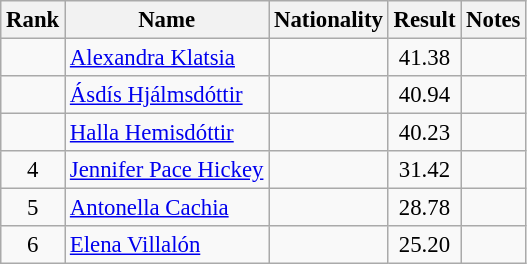<table class="wikitable sortable" style="text-align:center; font-size:95%">
<tr>
<th>Rank</th>
<th>Name</th>
<th>Nationality</th>
<th>Result</th>
<th>Notes</th>
</tr>
<tr>
<td></td>
<td align=left><a href='#'>Alexandra Klatsia</a></td>
<td align=left></td>
<td>41.38</td>
<td></td>
</tr>
<tr>
<td></td>
<td align=left><a href='#'>Ásdís Hjálmsdóttir</a></td>
<td align=left></td>
<td>40.94</td>
<td></td>
</tr>
<tr>
<td></td>
<td align=left><a href='#'>Halla Hemisdóttir</a></td>
<td align=left></td>
<td>40.23</td>
<td></td>
</tr>
<tr>
<td>4</td>
<td align=left><a href='#'>Jennifer Pace Hickey</a></td>
<td align=left></td>
<td>31.42</td>
<td></td>
</tr>
<tr>
<td>5</td>
<td align=left><a href='#'>Antonella Cachia</a></td>
<td align=left></td>
<td>28.78</td>
<td></td>
</tr>
<tr>
<td>6</td>
<td align=left><a href='#'>Elena Villalón</a></td>
<td align=left></td>
<td>25.20</td>
<td></td>
</tr>
</table>
